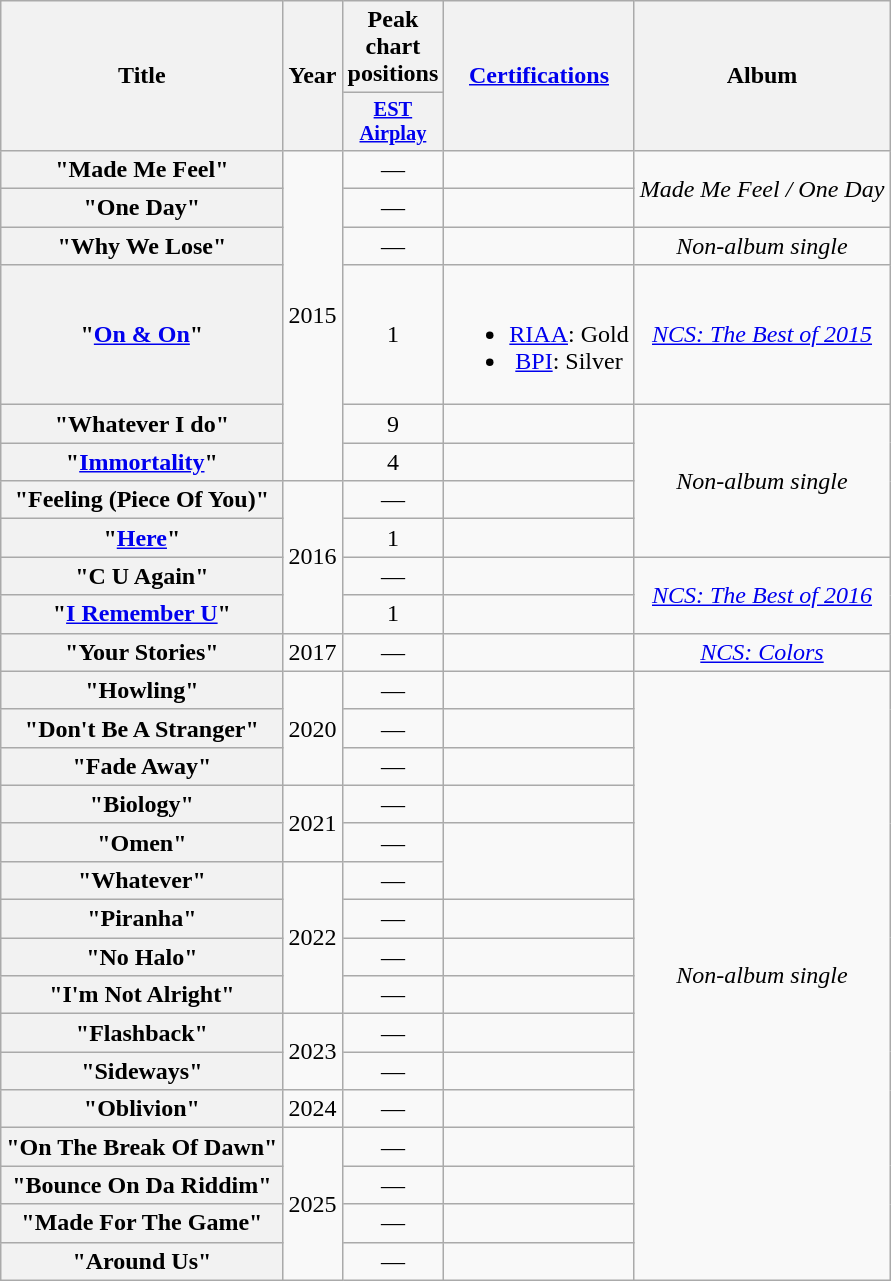<table class="wikitable plainrowheaders" style="text-align:center;">
<tr>
<th rowspan="2" scope="col">Title</th>
<th rowspan="2" scope="col">Year</th>
<th colspan="1" scope="col">Peak chart positions</th>
<th scope="col" rowspan="2"><a href='#'>Certifications</a></th>
<th rowspan="2" scope="col">Album</th>
</tr>
<tr>
<th scope="col" style="width:3em;font-size:85%;"><a href='#'>EST</a><br><a href='#'>Airplay</a><br></th>
</tr>
<tr>
<th scope="row">"Made Me Feel"</th>
<td rowspan="6">2015</td>
<td>—</td>
<td></td>
<td rowspan="2"><em>Made Me Feel / One Day</em></td>
</tr>
<tr>
<th scope="row">"One Day"</th>
<td>—</td>
<td></td>
</tr>
<tr>
<th scope="row">"Why We Lose"</th>
<td>—</td>
<td></td>
<td rowspan="1"><em>Non-album single</em></td>
</tr>
<tr>
<th scope="row">"<a href='#'>On & On</a>"</th>
<td>1</td>
<td><br><ul><li><a href='#'>RIAA</a>: Gold </li><li><a href='#'>BPI</a>: Silver</li></ul></td>
<td rowspan="1"><em><a href='#'>NCS: The Best of 2015</a></em></td>
</tr>
<tr>
<th scope="row">"Whatever I do"</th>
<td>9</td>
<td></td>
<td rowspan="4"><em>Non-album single</em></td>
</tr>
<tr>
<th scope="row">"<a href='#'>Immortality</a>"</th>
<td>4</td>
<td></td>
</tr>
<tr>
<th scope="row">"Feeling (Piece Of You)"</th>
<td rowspan="4">2016</td>
<td>—</td>
<td></td>
</tr>
<tr>
<th scope="row">"<a href='#'>Here</a>"</th>
<td>1</td>
<td></td>
</tr>
<tr>
<th scope="row">"C U Again"</th>
<td>—</td>
<td></td>
<td rowspan="2"><em><a href='#'>NCS: The Best of 2016</a></em></td>
</tr>
<tr>
<th scope="row">"<a href='#'>I Remember U</a>"</th>
<td>1</td>
<td></td>
</tr>
<tr>
<th scope="row">"Your Stories"</th>
<td>2017</td>
<td>—</td>
<td></td>
<td rowspan=1"><em><a href='#'>NCS: Colors</a></em></td>
</tr>
<tr>
<th scope="row">"Howling"</th>
<td rowspan=3">2020</td>
<td>—</td>
<td></td>
<td rowspan=16"><em>Non-album single</em></td>
</tr>
<tr>
<th scope="row">"Don't Be A Stranger"</th>
<td>—</td>
<td></td>
</tr>
<tr>
<th scope="row">"Fade Away"</th>
<td>—</td>
<td></td>
</tr>
<tr>
<th scope="row">"Biology"</th>
<td rowspan=2">2021</td>
<td>—</td>
<td></td>
</tr>
<tr>
<th scope="row">"Omen"</th>
<td>—</td>
</tr>
<tr>
<th scope="row">"Whatever"</th>
<td rowspan=4">2022</td>
<td>—</td>
</tr>
<tr>
<th scope="row">"Piranha"</th>
<td>—</td>
<td></td>
</tr>
<tr>
<th scope="row">"No Halo"</th>
<td>—</td>
<td></td>
</tr>
<tr>
<th scope="row">"I'm Not Alright"</th>
<td>—</td>
<td></td>
</tr>
<tr>
<th scope="row">"Flashback"</th>
<td rowspan=2">2023</td>
<td>—</td>
<td></td>
</tr>
<tr>
<th scope="row">"Sideways"</th>
<td>—</td>
<td></td>
</tr>
<tr>
<th scope="row">"Oblivion"</th>
<td rowspan=1">2024</td>
<td>—</td>
<td></td>
</tr>
<tr>
<th scope="row">"On The Break Of Dawn"</th>
<td rowspan=4">2025</td>
<td>—</td>
<td></td>
</tr>
<tr>
<th scope="row">"Bounce On Da Riddim"</th>
<td>—</td>
<td></td>
</tr>
<tr>
<th scope="row">"Made For The Game"</th>
<td>—</td>
<td></td>
</tr>
<tr>
<th scope="row">"Around Us"</th>
<td>—</td>
<td></td>
</tr>
</table>
